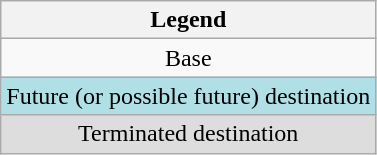<table class="wikitable">
<tr>
<th>Legend</th>
</tr>
<tr>
<td align="center">Base</td>
</tr>
<tr style="background:#B0E0E6">
<td align="center">Future (or possible future) destination</td>
</tr>
<tr style="background:#DDDDDD">
<td align="center">Terminated destination</td>
</tr>
</table>
